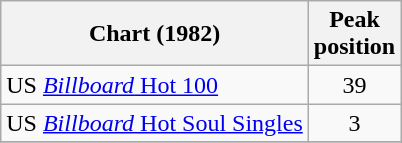<table class="wikitable sortable">
<tr>
<th>Chart (1982)</th>
<th>Peak<br>position</th>
</tr>
<tr>
<td>US <a href='#'><em>Billboard</em> Hot 100</a></td>
<td style="text-align:center;">39</td>
</tr>
<tr>
<td>US <a href='#'><em>Billboard</em> Hot Soul Singles</a></td>
<td style="text-align:center;">3</td>
</tr>
<tr>
</tr>
</table>
